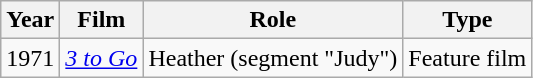<table class="wikitable sortable">
<tr>
<th>Year</th>
<th>Film</th>
<th>Role</th>
<th class="unsortable">Type</th>
</tr>
<tr>
<td>1971</td>
<td><em><a href='#'>3 to Go</a></em></td>
<td>Heather (segment "Judy")</td>
<td>Feature film</td>
</tr>
</table>
